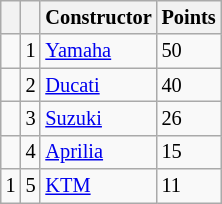<table class="wikitable" style="font-size: 85%;">
<tr>
<th scope="col"></th>
<th scope="col"></th>
<th scope="col">Constructor</th>
<th scope="col">Points</th>
</tr>
<tr>
<td align="left"></td>
<td align=center>1</td>
<td> <a href='#'>Yamaha</a></td>
<td align=left>50</td>
</tr>
<tr>
<td align="left"></td>
<td align=center>2</td>
<td> <a href='#'>Ducati</a></td>
<td align=left>40</td>
</tr>
<tr>
<td align="left"></td>
<td align=center>3</td>
<td> <a href='#'>Suzuki</a></td>
<td align=left>26</td>
</tr>
<tr>
<td align="left"></td>
<td align=center>4</td>
<td> <a href='#'>Aprilia</a></td>
<td align=left>15</td>
</tr>
<tr>
<td align="left"> 1</td>
<td align=center>5</td>
<td> <a href='#'>KTM</a></td>
<td align=left>11</td>
</tr>
</table>
